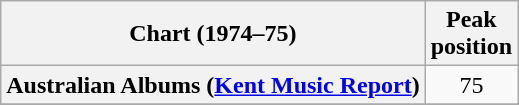<table class="wikitable sortable plainrowheaders" style=margin-bottom:0;>
<tr>
<th scope="col">Chart (1974–75)</th>
<th scope="col">Peak<br>position</th>
</tr>
<tr>
<th scope="row">Australian Albums (<a href='#'>Kent Music Report</a>)</th>
<td style="text-align:center;">75</td>
</tr>
<tr>
</tr>
<tr>
</tr>
<tr>
</tr>
<tr>
</tr>
<tr>
</tr>
<tr>
</tr>
</table>
